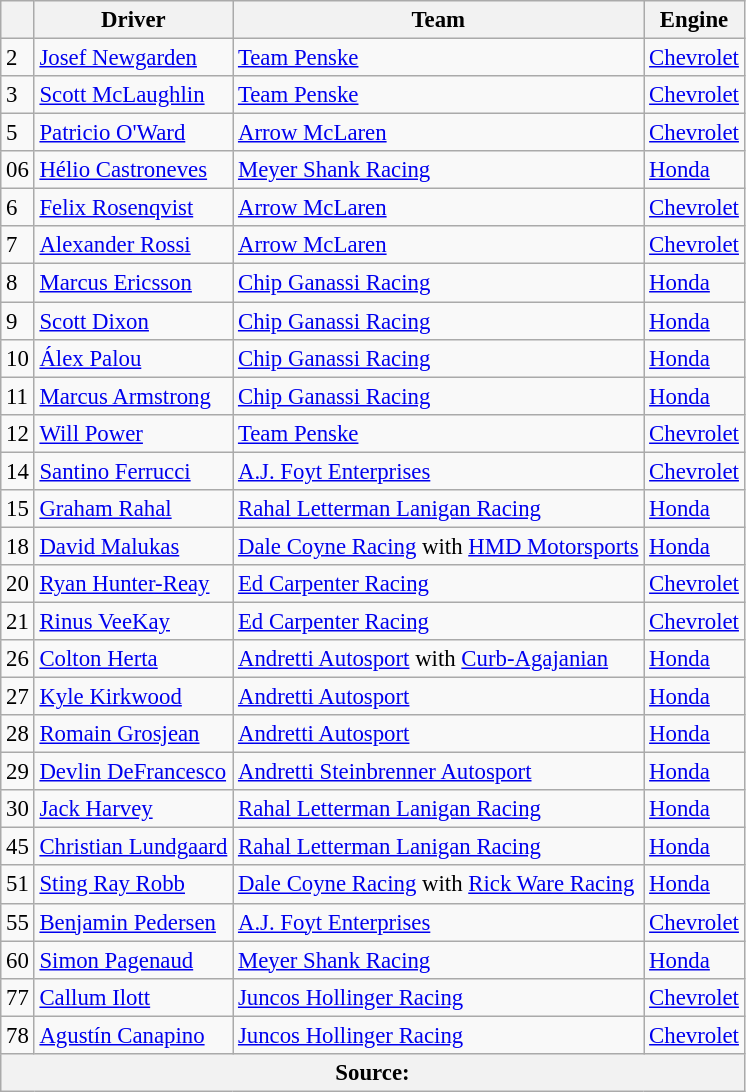<table class="wikitable" style="font-size: 95%;">
<tr>
<th align=center></th>
<th>Driver</th>
<th>Team</th>
<th>Engine</th>
</tr>
<tr>
<td>2</td>
<td> <a href='#'>Josef Newgarden</a> <strong></strong></td>
<td><a href='#'>Team Penske</a></td>
<td><a href='#'>Chevrolet</a></td>
</tr>
<tr>
<td>3</td>
<td> <a href='#'>Scott McLaughlin</a></td>
<td><a href='#'>Team Penske</a></td>
<td><a href='#'>Chevrolet</a></td>
</tr>
<tr>
<td>5</td>
<td> <a href='#'>Patricio O'Ward</a></td>
<td><a href='#'>Arrow McLaren</a></td>
<td><a href='#'>Chevrolet</a></td>
</tr>
<tr>
<td>06</td>
<td> <a href='#'>Hélio Castroneves</a></td>
<td><a href='#'>Meyer Shank Racing</a></td>
<td><a href='#'>Honda</a></td>
</tr>
<tr>
<td>6</td>
<td> <a href='#'>Felix Rosenqvist</a> <strong></strong></td>
<td><a href='#'>Arrow McLaren</a></td>
<td><a href='#'>Chevrolet</a></td>
</tr>
<tr>
<td>7</td>
<td> <a href='#'>Alexander Rossi</a> <strong></strong></td>
<td><a href='#'>Arrow McLaren</a></td>
<td><a href='#'>Chevrolet</a></td>
</tr>
<tr>
<td>8</td>
<td> <a href='#'>Marcus Ericsson</a></td>
<td><a href='#'>Chip Ganassi Racing</a></td>
<td><a href='#'>Honda</a></td>
</tr>
<tr>
<td>9</td>
<td> <a href='#'>Scott Dixon</a> <strong></strong></td>
<td><a href='#'>Chip Ganassi Racing</a></td>
<td><a href='#'>Honda</a></td>
</tr>
<tr>
<td>10</td>
<td> <a href='#'>Álex Palou</a> <strong></strong></td>
<td><a href='#'>Chip Ganassi Racing</a></td>
<td><a href='#'>Honda</a></td>
</tr>
<tr>
<td>11</td>
<td> <a href='#'>Marcus Armstrong</a> <strong></strong></td>
<td><a href='#'>Chip Ganassi Racing</a></td>
<td><a href='#'>Honda</a></td>
</tr>
<tr>
<td>12</td>
<td> <a href='#'>Will Power</a> <strong></strong></td>
<td><a href='#'>Team Penske</a></td>
<td><a href='#'>Chevrolet</a></td>
</tr>
<tr>
<td>14</td>
<td> <a href='#'>Santino Ferrucci</a></td>
<td><a href='#'>A.J. Foyt Enterprises</a></td>
<td><a href='#'>Chevrolet</a></td>
</tr>
<tr>
<td>15</td>
<td> <a href='#'>Graham Rahal</a></td>
<td><a href='#'>Rahal Letterman Lanigan Racing</a></td>
<td><a href='#'>Honda</a></td>
</tr>
<tr>
<td>18</td>
<td> <a href='#'>David Malukas</a></td>
<td><a href='#'>Dale Coyne Racing</a> with <a href='#'>HMD Motorsports</a></td>
<td><a href='#'>Honda</a></td>
</tr>
<tr>
<td>20</td>
<td> <a href='#'>Ryan Hunter-Reay</a></td>
<td><a href='#'>Ed Carpenter Racing</a></td>
<td><a href='#'>Chevrolet</a></td>
</tr>
<tr>
<td>21</td>
<td> <a href='#'>Rinus VeeKay</a></td>
<td><a href='#'>Ed Carpenter Racing</a></td>
<td><a href='#'>Chevrolet</a></td>
</tr>
<tr>
<td>26</td>
<td> <a href='#'>Colton Herta</a></td>
<td><a href='#'>Andretti Autosport</a> with <a href='#'>Curb-Agajanian</a></td>
<td><a href='#'>Honda</a></td>
</tr>
<tr>
<td>27</td>
<td> <a href='#'>Kyle Kirkwood</a></td>
<td><a href='#'>Andretti Autosport</a></td>
<td><a href='#'>Honda</a></td>
</tr>
<tr>
<td>28</td>
<td> <a href='#'>Romain Grosjean</a></td>
<td><a href='#'>Andretti Autosport</a></td>
<td><a href='#'>Honda</a></td>
</tr>
<tr>
<td>29</td>
<td> <a href='#'>Devlin DeFrancesco</a></td>
<td><a href='#'>Andretti Steinbrenner Autosport</a></td>
<td><a href='#'>Honda</a></td>
</tr>
<tr>
<td>30</td>
<td> <a href='#'>Jack Harvey</a></td>
<td><a href='#'>Rahal Letterman Lanigan Racing</a></td>
<td><a href='#'>Honda</a></td>
</tr>
<tr>
<td>45</td>
<td> <a href='#'>Christian Lundgaard</a></td>
<td><a href='#'>Rahal Letterman Lanigan Racing</a></td>
<td><a href='#'>Honda</a></td>
</tr>
<tr>
<td>51</td>
<td> <a href='#'>Sting Ray Robb</a> <strong></strong></td>
<td><a href='#'>Dale Coyne Racing</a> with <a href='#'>Rick Ware Racing</a></td>
<td><a href='#'>Honda</a></td>
</tr>
<tr>
<td>55</td>
<td> <a href='#'>Benjamin Pedersen</a> <strong></strong></td>
<td><a href='#'>A.J. Foyt Enterprises</a></td>
<td><a href='#'>Chevrolet</a></td>
</tr>
<tr>
<td>60</td>
<td> <a href='#'>Simon Pagenaud</a></td>
<td><a href='#'>Meyer Shank Racing</a></td>
<td><a href='#'>Honda</a></td>
</tr>
<tr>
<td>77</td>
<td> <a href='#'>Callum Ilott</a></td>
<td><a href='#'>Juncos Hollinger Racing</a></td>
<td><a href='#'>Chevrolet</a></td>
</tr>
<tr>
<td>78</td>
<td> <a href='#'>Agustín Canapino</a> <strong></strong></td>
<td><a href='#'>Juncos Hollinger Racing</a></td>
<td><a href='#'>Chevrolet</a></td>
</tr>
<tr>
<th colspan=4>Source:</th>
</tr>
</table>
